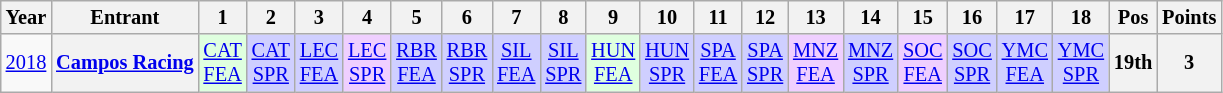<table class="wikitable" style="text-align:center; font-size:85%">
<tr>
<th>Year</th>
<th>Entrant</th>
<th>1</th>
<th>2</th>
<th>3</th>
<th>4</th>
<th>5</th>
<th>6</th>
<th>7</th>
<th>8</th>
<th>9</th>
<th>10</th>
<th>11</th>
<th>12</th>
<th>13</th>
<th>14</th>
<th>15</th>
<th>16</th>
<th>17</th>
<th>18</th>
<th>Pos</th>
<th>Points</th>
</tr>
<tr>
<td><a href='#'>2018</a></td>
<th nowrap><a href='#'>Campos Racing</a></th>
<td style="background:#DFFFDF;"><a href='#'>CAT<br>FEA</a><br></td>
<td style="background:#CFCFFF;"><a href='#'>CAT<br>SPR</a><br></td>
<td style="background:#CFCFFF;"><a href='#'>LEC<br>FEA</a><br></td>
<td style="background:#EFCFFF;"><a href='#'>LEC<br>SPR</a><br></td>
<td style="background:#CFCFFF;"><a href='#'>RBR<br>FEA</a><br></td>
<td style="background:#CFCFFF;"><a href='#'>RBR<br>SPR</a><br></td>
<td style="background:#CFCFFF;"><a href='#'>SIL<br>FEA</a><br></td>
<td style="background:#CFCFFF;"><a href='#'>SIL<br>SPR</a><br></td>
<td style="background:#DFFFDF;"><a href='#'>HUN<br>FEA</a><br></td>
<td style="background:#CFCFFF;"><a href='#'>HUN<br>SPR</a><br></td>
<td style="background:#CFCFFF;"><a href='#'>SPA<br>FEA</a><br></td>
<td style="background:#CFCFFF;"><a href='#'>SPA<br>SPR</a><br></td>
<td style="background:#EFCFFF;"><a href='#'>MNZ<br>FEA</a><br></td>
<td style="background:#CFCFFF;"><a href='#'>MNZ<br>SPR</a><br></td>
<td style="background:#EFCFFF;"><a href='#'>SOC<br>FEA</a><br></td>
<td style="background:#CFCFFF;"><a href='#'>SOC<br>SPR</a><br></td>
<td style="background:#CFCFFF;"><a href='#'>YMC<br>FEA</a><br></td>
<td style="background:#CFCFFF;"><a href='#'>YMC<br>SPR</a><br></td>
<th>19th</th>
<th>3</th>
</tr>
</table>
